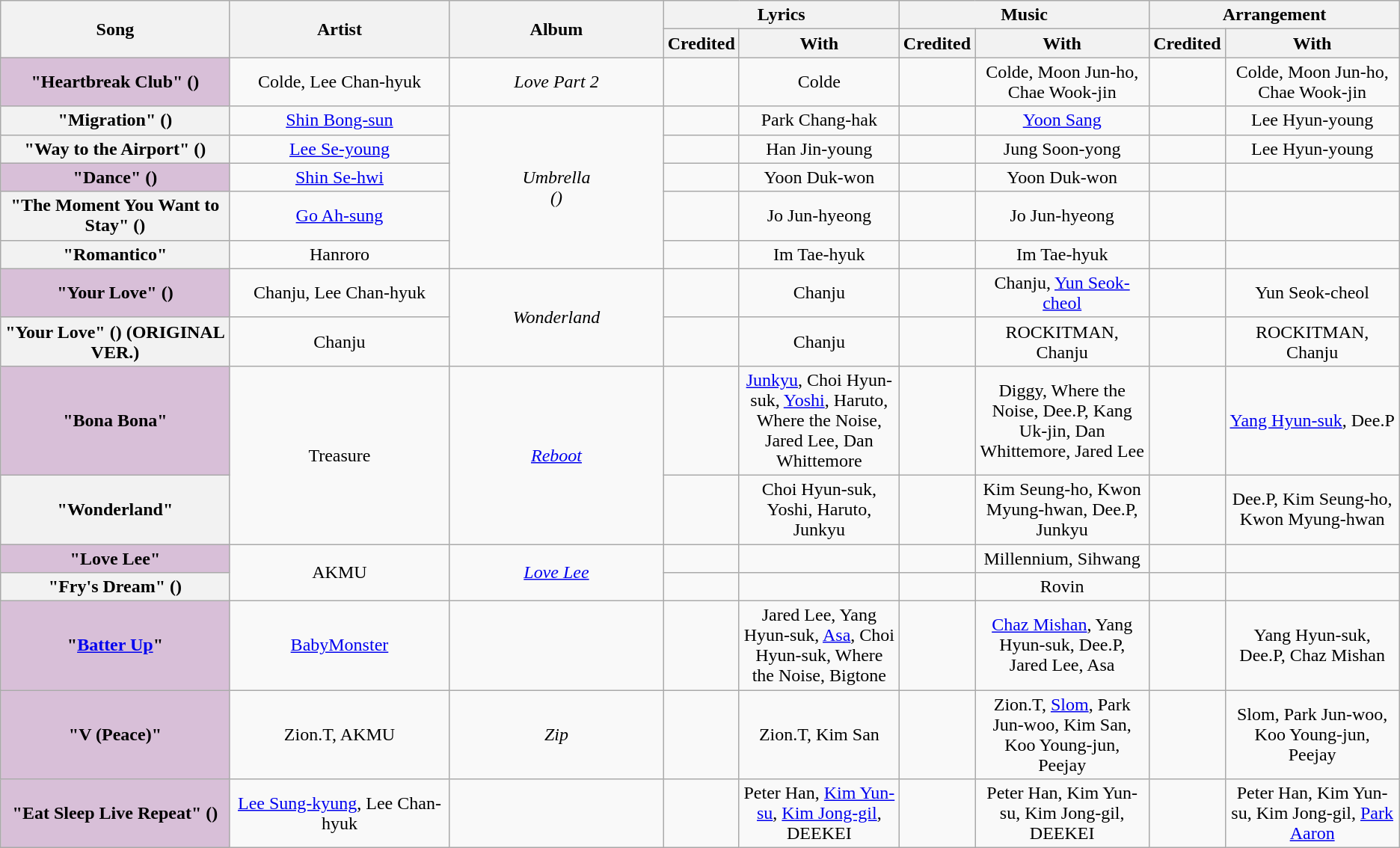<table class="wikitable plainrowheaders" style="text-align:center;">
<tr>
<th rowspan="2" width="300px">Song</th>
<th rowspan="2" width="300px">Artist</th>
<th rowspan="2" width="300px">Album</th>
<th colspan="2">Lyrics</th>
<th colspan="2">Music</th>
<th colspan="2">Arrangement</th>
</tr>
<tr>
<th width="50px">Credited</th>
<th width="200px">With</th>
<th width="50px">Credited</th>
<th width="200px">With</th>
<th width="50px">Credited</th>
<th width="200px">With</th>
</tr>
<tr>
<th scope="row" style="background-color:#D8BFD8">"Heartbreak Club" () </th>
<td>Colde, Lee Chan-hyuk</td>
<td><em>Love Part 2</em></td>
<td></td>
<td>Colde</td>
<td></td>
<td>Colde, Moon Jun-ho, Chae Wook-jin</td>
<td></td>
<td>Colde, Moon Jun-ho, Chae Wook-jin</td>
</tr>
<tr>
<th scope="row">"Migration" ()</th>
<td><a href='#'>Shin Bong-sun</a></td>
<td rowspan="5"><em>Umbrella<br>()</em></td>
<td></td>
<td>Park Chang-hak</td>
<td></td>
<td><a href='#'>Yoon Sang</a></td>
<td></td>
<td>Lee Hyun-young</td>
</tr>
<tr>
<th scope="row">"Way to the Airport" ()</th>
<td><a href='#'>Lee Se-young</a></td>
<td></td>
<td>Han Jin-young</td>
<td></td>
<td>Jung Soon-yong</td>
<td></td>
<td>Lee Hyun-young</td>
</tr>
<tr>
<th scope="row" style="background-color:#D8BFD8">"Dance" () </th>
<td><a href='#'>Shin Se-hwi</a></td>
<td></td>
<td>Yoon Duk-won</td>
<td></td>
<td>Yoon Duk-won</td>
<td></td>
<td></td>
</tr>
<tr>
<th scope="row">"The Moment You Want to Stay" ()</th>
<td><a href='#'>Go Ah-sung</a></td>
<td></td>
<td>Jo Jun-hyeong</td>
<td></td>
<td>Jo Jun-hyeong</td>
<td></td>
<td></td>
</tr>
<tr>
<th scope="row">"Romantico"</th>
<td>Hanroro</td>
<td></td>
<td>Im Tae-hyuk</td>
<td></td>
<td>Im Tae-hyuk</td>
<td></td>
<td></td>
</tr>
<tr>
<th scope="row" style="background-color:#D8BFD8">"Your Love" () </th>
<td>Chanju, Lee Chan-hyuk</td>
<td rowspan="2"><em>Wonderland</em></td>
<td></td>
<td>Chanju</td>
<td></td>
<td>Chanju, <a href='#'>Yun Seok-cheol</a></td>
<td></td>
<td>Yun Seok-cheol</td>
</tr>
<tr>
<th scope="row">"Your Love" () (ORIGINAL VER.)</th>
<td>Chanju</td>
<td></td>
<td>Chanju</td>
<td></td>
<td>ROCKITMAN, Chanju</td>
<td></td>
<td>ROCKITMAN, Chanju</td>
</tr>
<tr>
<th scope="row" style="background-color:#D8BFD8">"Bona Bona" </th>
<td rowspan="2">Treasure</td>
<td rowspan="2"><em><a href='#'>Reboot</a></em></td>
<td></td>
<td><a href='#'>Junkyu</a>, Choi Hyun-suk, <a href='#'>Yoshi</a>, Haruto, Where the Noise, Jared Lee, Dan Whittemore</td>
<td></td>
<td>Diggy, Where the Noise, Dee.P, Kang Uk-jin, Dan Whittemore, Jared Lee</td>
<td></td>
<td><a href='#'>Yang Hyun-suk</a>, Dee.P</td>
</tr>
<tr>
<th scope="row">"Wonderland"</th>
<td></td>
<td>Choi Hyun-suk, Yoshi, Haruto, Junkyu</td>
<td></td>
<td>Kim Seung-ho, Kwon Myung-hwan, Dee.P, Junkyu</td>
<td></td>
<td>Dee.P, Kim Seung-ho, Kwon Myung-hwan</td>
</tr>
<tr>
<th scope="row" style="background-color:#D8BFD8">"Love Lee" </th>
<td rowspan="2">AKMU</td>
<td rowspan="2"><em><a href='#'>Love Lee</a></em></td>
<td></td>
<td></td>
<td></td>
<td>Millennium, Sihwang</td>
<td></td>
<td></td>
</tr>
<tr>
<th scope="row">"Fry's Dream" ()</th>
<td></td>
<td></td>
<td></td>
<td>Rovin</td>
<td></td>
<td></td>
</tr>
<tr>
<th scope="row" style="background-color:#D8BFD8">"<a href='#'>Batter Up</a>" </th>
<td><a href='#'>BabyMonster</a></td>
<td></td>
<td></td>
<td>Jared Lee, Yang Hyun-suk, <a href='#'>Asa</a>, Choi Hyun-suk, Where the Noise, Bigtone</td>
<td></td>
<td><a href='#'>Chaz Mishan</a>, Yang Hyun-suk, Dee.P, Jared Lee, Asa</td>
<td></td>
<td>Yang Hyun-suk, Dee.P, Chaz Mishan</td>
</tr>
<tr>
<th scope="row" style="background-color:#D8BFD8">"V (Peace)" </th>
<td>Zion.T, AKMU</td>
<td><em>Zip</em></td>
<td></td>
<td>Zion.T, Kim San</td>
<td></td>
<td>Zion.T, <a href='#'>Slom</a>, Park Jun-woo, Kim San, Koo Young-jun, Peejay</td>
<td></td>
<td>Slom, Park Jun-woo, Koo Young-jun, Peejay</td>
</tr>
<tr>
<th scope="row" style="background-color:#D8BFD8">"Eat Sleep Live Repeat" () </th>
<td><a href='#'>Lee Sung-kyung</a>, Lee Chan-hyuk</td>
<td></td>
<td></td>
<td>Peter Han, <a href='#'>Kim Yun-su</a>, <a href='#'>Kim Jong-gil</a>, DEEKEI</td>
<td></td>
<td>Peter Han, Kim Yun-su, Kim Jong-gil, DEEKEI</td>
<td></td>
<td>Peter Han, Kim Yun-su, Kim Jong-gil, <a href='#'>Park Aaron</a></td>
</tr>
</table>
